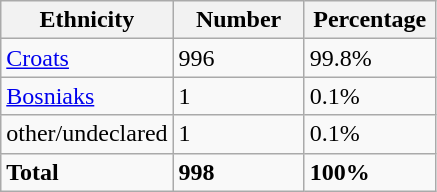<table class="wikitable">
<tr>
<th width="100px">Ethnicity</th>
<th width="80px">Number</th>
<th width="80px">Percentage</th>
</tr>
<tr>
<td><a href='#'>Croats</a></td>
<td>996</td>
<td>99.8%</td>
</tr>
<tr>
<td><a href='#'>Bosniaks</a></td>
<td>1</td>
<td>0.1%</td>
</tr>
<tr>
<td>other/undeclared</td>
<td>1</td>
<td>0.1%</td>
</tr>
<tr>
<td><strong>Total</strong></td>
<td><strong>998</strong></td>
<td><strong>100%</strong></td>
</tr>
</table>
